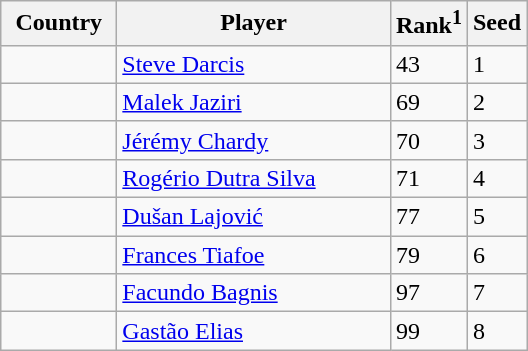<table class="sortable wikitable">
<tr>
<th width="70">Country</th>
<th width="175">Player</th>
<th>Rank<sup>1</sup></th>
<th>Seed</th>
</tr>
<tr>
<td></td>
<td><a href='#'>Steve Darcis</a></td>
<td>43</td>
<td>1</td>
</tr>
<tr>
<td></td>
<td><a href='#'>Malek Jaziri</a></td>
<td>69</td>
<td>2</td>
</tr>
<tr>
<td></td>
<td><a href='#'>Jérémy Chardy</a></td>
<td>70</td>
<td>3</td>
</tr>
<tr>
<td></td>
<td><a href='#'>Rogério Dutra Silva</a></td>
<td>71</td>
<td>4</td>
</tr>
<tr>
<td></td>
<td><a href='#'>Dušan Lajović</a></td>
<td>77</td>
<td>5</td>
</tr>
<tr>
<td></td>
<td><a href='#'>Frances Tiafoe</a></td>
<td>79</td>
<td>6</td>
</tr>
<tr>
<td></td>
<td><a href='#'>Facundo Bagnis</a></td>
<td>97</td>
<td>7</td>
</tr>
<tr>
<td></td>
<td><a href='#'>Gastão Elias</a></td>
<td>99</td>
<td>8</td>
</tr>
</table>
